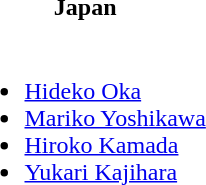<table>
<tr>
<th>Japan</th>
</tr>
<tr>
<td><br><ul><li><a href='#'>Hideko Oka</a></li><li><a href='#'>Mariko Yoshikawa</a></li><li><a href='#'>Hiroko Kamada</a></li><li><a href='#'>Yukari Kajihara</a></li></ul></td>
</tr>
</table>
